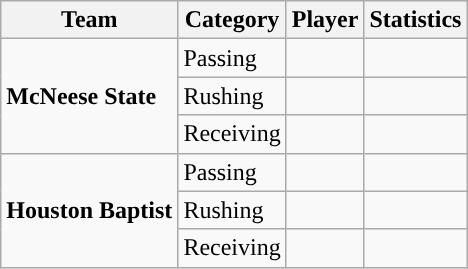<table class="wikitable" style="float: left;">
<tr>
<th>Team</th>
<th>Category</th>
<th>Player</th>
<th>Statistics</th>
</tr>
<tr>
<td rowspan=3><strong>McNeese State</strong></td>
<td>Passing</td>
<td> </td>
<td> </td>
</tr>
<tr>
<td>Rushing</td>
<td> </td>
<td> </td>
</tr>
<tr>
<td>Receiving</td>
<td> </td>
<td> </td>
</tr>
<tr>
<td rowspan=3><strong>Houston Baptist</strong></td>
<td>Passing</td>
<td> </td>
<td> </td>
</tr>
<tr>
<td>Rushing</td>
<td> </td>
<td> </td>
</tr>
<tr>
<td>Receiving</td>
<td> </td>
<td> </td>
</tr>
</table>
